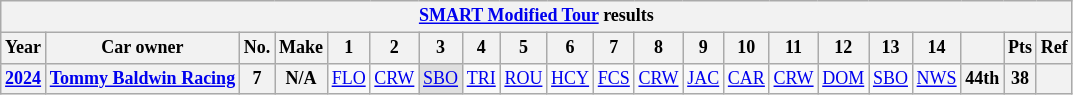<table class="wikitable" style="text-align:center; font-size:75%">
<tr>
<th colspan=38><a href='#'>SMART Modified Tour</a> results</th>
</tr>
<tr>
<th>Year</th>
<th>Car owner</th>
<th>No.</th>
<th>Make</th>
<th>1</th>
<th>2</th>
<th>3</th>
<th>4</th>
<th>5</th>
<th>6</th>
<th>7</th>
<th>8</th>
<th>9</th>
<th>10</th>
<th>11</th>
<th>12</th>
<th>13</th>
<th>14</th>
<th></th>
<th>Pts</th>
<th>Ref</th>
</tr>
<tr>
<th><a href='#'>2024</a></th>
<th><a href='#'>Tommy Baldwin Racing</a></th>
<th>7</th>
<th>N/A</th>
<td><a href='#'>FLO</a></td>
<td><a href='#'>CRW</a></td>
<td style="background:#DFDFDF;"><a href='#'>SBO</a><br></td>
<td><a href='#'>TRI</a></td>
<td><a href='#'>ROU</a></td>
<td><a href='#'>HCY</a></td>
<td><a href='#'>FCS</a></td>
<td><a href='#'>CRW</a></td>
<td><a href='#'>JAC</a></td>
<td><a href='#'>CAR</a></td>
<td><a href='#'>CRW</a></td>
<td><a href='#'>DOM</a></td>
<td><a href='#'>SBO</a></td>
<td><a href='#'>NWS</a></td>
<th>44th</th>
<th>38</th>
<th></th>
</tr>
</table>
